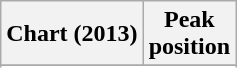<table class="wikitable sortable">
<tr>
<th>Chart (2013)</th>
<th>Peak<br>position</th>
</tr>
<tr>
</tr>
<tr>
</tr>
<tr>
</tr>
</table>
